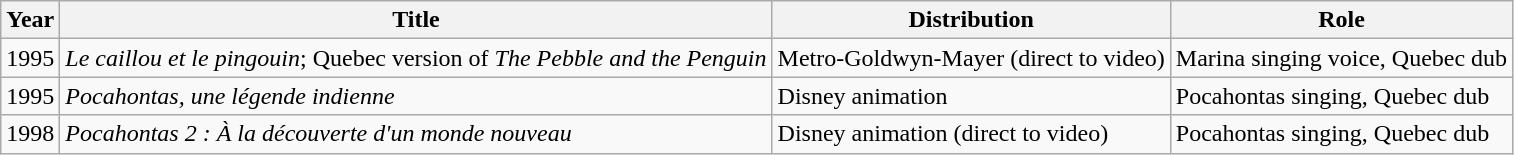<table class="wikitable">
<tr>
<th>Year</th>
<th>Title</th>
<th>Distribution</th>
<th>Role</th>
</tr>
<tr>
<td>1995</td>
<td><em>Le caillou et le pingouin</em>; Quebec version of <em>The Pebble and the Penguin</em></td>
<td>Metro-Goldwyn-Mayer (direct to video)</td>
<td>Marina singing voice, Quebec dub</td>
</tr>
<tr>
<td>1995</td>
<td><em>Pocahontas, une légende indienne</em></td>
<td>Disney animation</td>
<td>Pocahontas singing, Quebec dub</td>
</tr>
<tr>
<td>1998</td>
<td><em>Pocahontas 2 : À la découverte d'un monde nouveau</em></td>
<td>Disney animation (direct to video)</td>
<td>Pocahontas singing, Quebec dub</td>
</tr>
</table>
